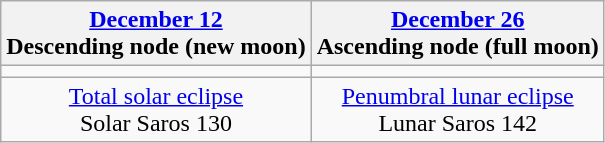<table class="wikitable">
<tr>
<th><a href='#'>December 12</a><br>Descending node (new moon)<br></th>
<th><a href='#'>December 26</a><br>Ascending node (full moon)<br></th>
</tr>
<tr>
<td></td>
<td></td>
</tr>
<tr align=center>
<td><a href='#'>Total solar eclipse</a><br>Solar Saros 130</td>
<td><a href='#'>Penumbral lunar eclipse</a><br>Lunar Saros 142</td>
</tr>
</table>
